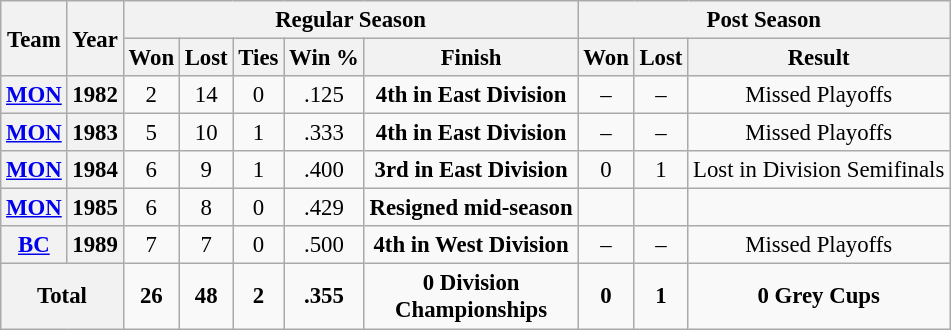<table class="wikitable" style="font-size: 95%; text-align:center;">
<tr>
<th rowspan="2">Team</th>
<th rowspan="2">Year</th>
<th colspan="5">Regular Season</th>
<th colspan="4">Post Season</th>
</tr>
<tr>
<th>Won</th>
<th>Lost</th>
<th>Ties</th>
<th>Win %</th>
<th>Finish</th>
<th>Won</th>
<th>Lost</th>
<th>Result</th>
</tr>
<tr>
<th><a href='#'>MON</a></th>
<th>1982</th>
<td>2</td>
<td>14</td>
<td>0</td>
<td>.125</td>
<td><strong>4th in East Division</strong></td>
<td>–</td>
<td>–</td>
<td>Missed Playoffs</td>
</tr>
<tr>
<th><a href='#'>MON</a></th>
<th>1983</th>
<td>5</td>
<td>10</td>
<td>1</td>
<td>.333</td>
<td><strong>4th in East Division</strong></td>
<td>–</td>
<td>–</td>
<td>Missed Playoffs</td>
</tr>
<tr>
<th><a href='#'>MON</a></th>
<th>1984</th>
<td>6</td>
<td>9</td>
<td>1</td>
<td>.400</td>
<td><strong>3rd in East Division</strong></td>
<td>0</td>
<td>1</td>
<td>Lost in Division Semifinals</td>
</tr>
<tr>
<th><a href='#'>MON</a></th>
<th>1985</th>
<td>6</td>
<td>8</td>
<td>0</td>
<td>.429</td>
<td><strong>Resigned mid-season</strong></td>
<td></td>
<td></td>
<td></td>
</tr>
<tr>
<th><a href='#'>BC</a></th>
<th>1989</th>
<td>7</td>
<td>7</td>
<td>0</td>
<td>.500</td>
<td><strong>4th in West Division</strong></td>
<td>–</td>
<td>–</td>
<td>Missed Playoffs</td>
</tr>
<tr>
<th colspan="2"><strong>Total</strong></th>
<td><strong>26</strong></td>
<td><strong>48</strong></td>
<td><strong>2</strong></td>
<td><strong>.355</strong></td>
<td><strong>0 Division<br>Championships</strong></td>
<td><strong>0</strong></td>
<td><strong>1</strong></td>
<td><strong>0 Grey Cups</strong></td>
</tr>
</table>
